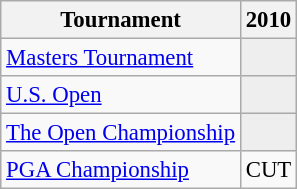<table class="wikitable" style="font-size:95%;">
<tr>
<th>Tournament</th>
<th>2010</th>
</tr>
<tr>
<td><a href='#'>Masters Tournament</a></td>
<td style="background:#eeeeee;"></td>
</tr>
<tr>
<td><a href='#'>U.S. Open</a></td>
<td style="background:#eeeeee;"></td>
</tr>
<tr>
<td><a href='#'>The Open Championship</a></td>
<td style="background:#eeeeee;"></td>
</tr>
<tr>
<td><a href='#'>PGA Championship</a></td>
<td align="center">CUT</td>
</tr>
</table>
